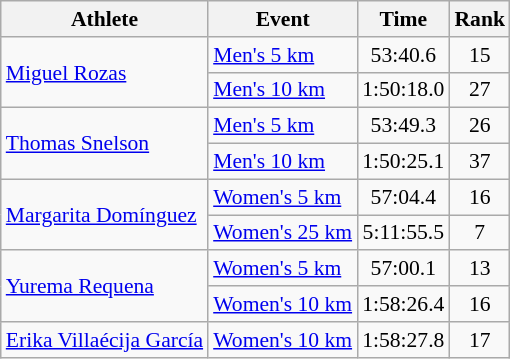<table class="wikitable" style="font-size:90%;">
<tr>
<th>Athlete</th>
<th>Event</th>
<th>Time</th>
<th>Rank</th>
</tr>
<tr align=center>
<td align=left rowspan=2><a href='#'>Miguel Rozas</a></td>
<td align=left><a href='#'>Men's 5 km</a></td>
<td>53:40.6</td>
<td>15</td>
</tr>
<tr align=center>
<td align=left><a href='#'>Men's 10 km</a></td>
<td>1:50:18.0</td>
<td>27</td>
</tr>
<tr align=center>
<td align=left rowspan=2><a href='#'>Thomas Snelson</a></td>
<td align=left><a href='#'>Men's 5 km</a></td>
<td>53:49.3</td>
<td>26</td>
</tr>
<tr align=center>
<td align=left><a href='#'>Men's 10 km</a></td>
<td>1:50:25.1</td>
<td>37</td>
</tr>
<tr align=center>
<td align=left rowspan=2><a href='#'>Margarita Domínguez</a></td>
<td align=left><a href='#'>Women's 5 km</a></td>
<td>57:04.4</td>
<td>16</td>
</tr>
<tr align=center>
<td align=left><a href='#'>Women's 25 km</a></td>
<td>5:11:55.5</td>
<td>7</td>
</tr>
<tr align=center>
<td align=left rowspan=2><a href='#'>Yurema Requena</a></td>
<td align=left><a href='#'>Women's 5 km</a></td>
<td>57:00.1</td>
<td>13</td>
</tr>
<tr align=center>
<td align=left><a href='#'>Women's 10 km</a></td>
<td>1:58:26.4</td>
<td>16</td>
</tr>
<tr align=center>
<td align=left><a href='#'>Erika Villaécija García</a></td>
<td align=left><a href='#'>Women's 10 km</a></td>
<td>1:58:27.8</td>
<td>17</td>
</tr>
</table>
